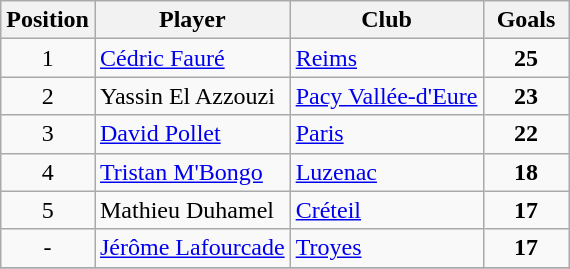<table class="wikitable">
<tr>
<th width="50px">Position</th>
<th>Player</th>
<th>Club</th>
<th width="50px">Goals</th>
</tr>
<tr>
<td align="center">1</td>
<td><a href='#'>Cédric Fauré</a></td>
<td><a href='#'>Reims</a></td>
<td align="center"><strong>25</strong></td>
</tr>
<tr>
<td align="center">2</td>
<td>Yassin El Azzouzi</td>
<td><a href='#'>Pacy Vallée-d'Eure</a></td>
<td align="center"><strong>23</strong></td>
</tr>
<tr>
<td align="center">3</td>
<td><a href='#'>David Pollet</a></td>
<td><a href='#'>Paris</a></td>
<td align="center"><strong>22</strong></td>
</tr>
<tr>
<td align="center">4</td>
<td><a href='#'>Tristan M'Bongo</a></td>
<td><a href='#'>Luzenac</a></td>
<td align="center"><strong>18</strong></td>
</tr>
<tr>
<td align="center">5</td>
<td>Mathieu Duhamel</td>
<td><a href='#'>Créteil</a></td>
<td align="center"><strong>17</strong></td>
</tr>
<tr>
<td align="center">-</td>
<td><a href='#'>Jérôme Lafourcade</a></td>
<td><a href='#'>Troyes</a></td>
<td align="center"><strong>17</strong></td>
</tr>
<tr>
</tr>
</table>
